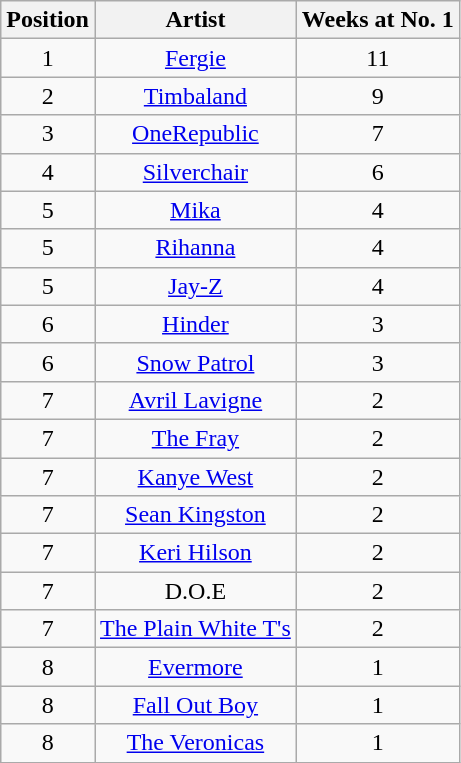<table class="wikitable">
<tr>
<th style="text-align: center;">Position</th>
<th style="text-align: center;">Artist</th>
<th style="text-align: center;">Weeks at No. 1</th>
</tr>
<tr>
<td style="text-align: center;">1</td>
<td style="text-align: center;"><a href='#'>Fergie</a></td>
<td style="text-align: center;">11</td>
</tr>
<tr>
<td style="text-align: center;">2</td>
<td style="text-align: center;"><a href='#'>Timbaland</a></td>
<td style="text-align: center;">9</td>
</tr>
<tr>
<td style="text-align: center;">3</td>
<td style="text-align: center;"><a href='#'>OneRepublic</a></td>
<td style="text-align: center;">7</td>
</tr>
<tr>
<td style="text-align: center;">4</td>
<td style="text-align: center;"><a href='#'>Silverchair</a></td>
<td style="text-align: center;">6</td>
</tr>
<tr>
<td style="text-align: center;">5</td>
<td style="text-align: center;"><a href='#'>Mika</a></td>
<td style="text-align: center;">4</td>
</tr>
<tr>
<td style="text-align: center;">5</td>
<td style="text-align: center;"><a href='#'>Rihanna</a></td>
<td style="text-align: center;">4</td>
</tr>
<tr>
<td style="text-align: center;">5</td>
<td style="text-align: center;"><a href='#'>Jay-Z</a></td>
<td style="text-align: center;">4</td>
</tr>
<tr>
<td style="text-align: center;">6</td>
<td style="text-align: center;"><a href='#'>Hinder</a></td>
<td style="text-align: center;">3</td>
</tr>
<tr>
<td style="text-align: center;">6</td>
<td style="text-align: center;"><a href='#'>Snow Patrol</a></td>
<td style="text-align: center;">3</td>
</tr>
<tr>
<td style="text-align: center;">7</td>
<td style="text-align: center;"><a href='#'>Avril Lavigne</a></td>
<td style="text-align: center;">2</td>
</tr>
<tr>
<td style="text-align: center;">7</td>
<td style="text-align: center;"><a href='#'>The Fray</a></td>
<td style="text-align: center;">2</td>
</tr>
<tr>
<td style="text-align: center;">7</td>
<td style="text-align: center;"><a href='#'>Kanye West</a></td>
<td style="text-align: center;">2</td>
</tr>
<tr>
<td style="text-align: center;">7</td>
<td style="text-align: center;"><a href='#'>Sean Kingston</a></td>
<td style="text-align: center;">2</td>
</tr>
<tr>
<td style="text-align: center;">7</td>
<td style="text-align: center;"><a href='#'>Keri Hilson</a></td>
<td style="text-align: center;">2</td>
</tr>
<tr>
<td style="text-align: center;">7</td>
<td style="text-align: center;">D.O.E</td>
<td style="text-align: center;">2</td>
</tr>
<tr>
<td style="text-align: center;">7</td>
<td style="text-align: center;"><a href='#'>The Plain White T's</a></td>
<td style="text-align: center;">2</td>
</tr>
<tr>
<td style="text-align: center;">8</td>
<td style="text-align: center;"><a href='#'>Evermore</a></td>
<td style="text-align: center;">1</td>
</tr>
<tr>
<td style="text-align: center;">8</td>
<td style="text-align: center;"><a href='#'>Fall Out Boy</a></td>
<td style="text-align: center;">1</td>
</tr>
<tr>
<td style="text-align: center;">8</td>
<td style="text-align: center;"><a href='#'>The Veronicas</a></td>
<td style="text-align: center;">1</td>
</tr>
</table>
